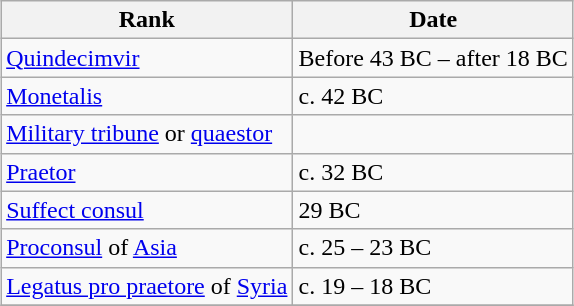<table class="wikitable" style="margin: 1em auto 1em auto">
<tr>
<th>Rank</th>
<th>Date</th>
</tr>
<tr>
<td><a href='#'>Quindecimvir</a></td>
<td>Before 43 BC – after 18 BC</td>
</tr>
<tr>
<td><a href='#'>Monetalis</a></td>
<td>c. 42 BC</td>
</tr>
<tr>
<td><a href='#'>Military tribune</a> or <a href='#'>quaestor</a></td>
<td></td>
</tr>
<tr>
<td><a href='#'>Praetor</a></td>
<td>c. 32 BC</td>
</tr>
<tr>
<td><a href='#'>Suffect consul</a></td>
<td>29 BC</td>
</tr>
<tr>
<td><a href='#'>Proconsul</a> of <a href='#'>Asia</a></td>
<td>c. 25 – 23 BC</td>
</tr>
<tr>
<td><a href='#'>Legatus pro praetore</a> of <a href='#'>Syria</a></td>
<td>c. 19 – 18 BC</td>
</tr>
<tr>
</tr>
</table>
